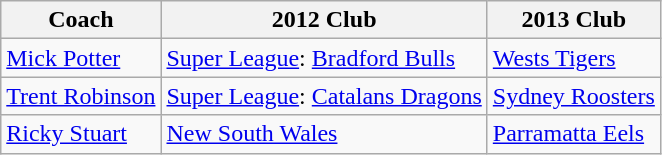<table class="wikitable sortable">
<tr>
<th>Coach</th>
<th>2012 Club</th>
<th>2013 Club</th>
</tr>
<tr>
<td><a href='#'>Mick Potter</a></td>
<td> <a href='#'>Super League</a>: <a href='#'>Bradford Bulls</a></td>
<td> <a href='#'>Wests Tigers</a></td>
</tr>
<tr>
<td><a href='#'>Trent Robinson</a></td>
<td> <a href='#'>Super League</a>: <a href='#'>Catalans Dragons</a></td>
<td> <a href='#'>Sydney Roosters</a></td>
</tr>
<tr>
<td><a href='#'>Ricky Stuart</a></td>
<td> <a href='#'>New South Wales</a></td>
<td> <a href='#'>Parramatta Eels</a></td>
</tr>
</table>
